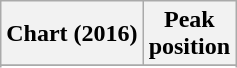<table class="wikitable sortable plainrowheaders" style="text-align:center">
<tr>
<th scope="col">Chart (2016)</th>
<th scope="col">Peak<br> position</th>
</tr>
<tr>
</tr>
<tr>
</tr>
<tr>
</tr>
<tr>
</tr>
<tr>
</tr>
<tr>
</tr>
</table>
